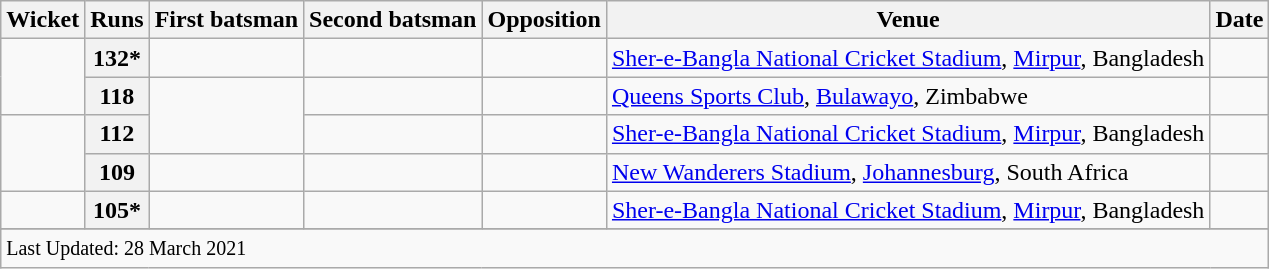<table class="wikitable plainrowheaders sortable">
<tr>
<th scope=col>Wicket</th>
<th scope=col>Runs</th>
<th scope=col>First batsman</th>
<th scope=col>Second batsman</th>
<th scope=col>Opposition</th>
<th scope=col>Venue</th>
<th scope=col>Date</th>
</tr>
<tr>
<td align=center rowspan=2></td>
<th scope=row style=text-align:center;>132*</th>
<td></td>
<td></td>
<td></td>
<td><a href='#'>Sher-e-Bangla National Cricket Stadium</a>, <a href='#'>Mirpur</a>, Bangladesh</td>
<td></td>
</tr>
<tr>
<th scope=row style=text-align:center;>118</th>
<td rowspan=2></td>
<td></td>
<td></td>
<td><a href='#'>Queens Sports Club</a>, <a href='#'>Bulawayo</a>, Zimbabwe</td>
<td></td>
</tr>
<tr>
<td align=center rowspan=2></td>
<th scope=row style=text-align:center;>112</th>
<td></td>
<td></td>
<td><a href='#'>Sher-e-Bangla National Cricket Stadium</a>, <a href='#'>Mirpur</a>, Bangladesh</td>
<td></td>
</tr>
<tr>
<th scope=row style=text-align:center;>109</th>
<td></td>
<td></td>
<td></td>
<td><a href='#'>New Wanderers Stadium</a>, <a href='#'>Johannesburg</a>, South Africa</td>
<td></td>
</tr>
<tr>
<td align=center></td>
<th scope=row style=text-align:center;>105*</th>
<td></td>
<td></td>
<td></td>
<td><a href='#'>Sher-e-Bangla National Cricket Stadium</a>, <a href='#'>Mirpur</a>, Bangladesh</td>
<td></td>
</tr>
<tr>
</tr>
<tr class=sortbottom>
<td colspan=7><small>Last Updated: 28 March 2021</small></td>
</tr>
</table>
